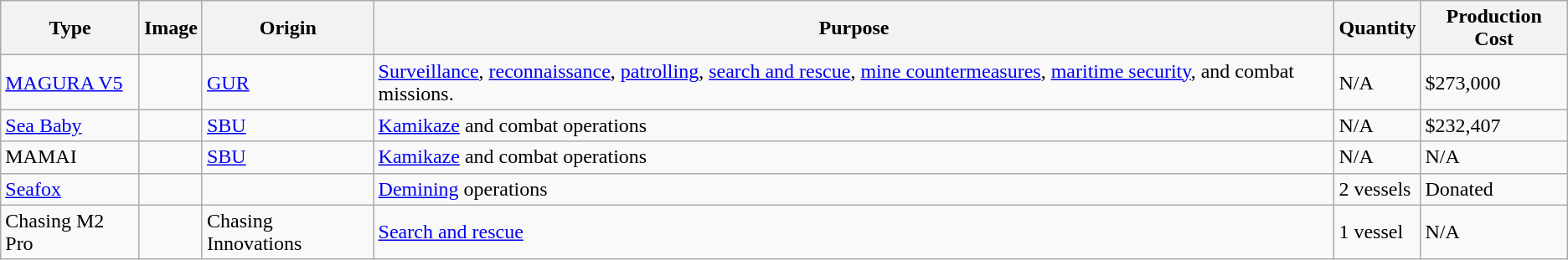<table class="wikitable">
<tr>
<th>Type</th>
<th>Image</th>
<th>Origin</th>
<th>Purpose</th>
<th>Quantity</th>
<th>Production Cost</th>
</tr>
<tr>
<td><a href='#'>MAGURA V5</a></td>
<td></td>
<td><a href='#'>GUR</a></td>
<td><a href='#'>Surveillance</a>, <a href='#'>reconnaissance</a>, <a href='#'>patrolling</a>, <a href='#'>search and rescue</a>, <a href='#'>mine countermeasures</a>, <a href='#'>maritime security</a>, and combat missions.</td>
<td>N/A</td>
<td>$273,000</td>
</tr>
<tr>
<td><a href='#'>Sea Baby</a></td>
<td></td>
<td><a href='#'>SBU</a></td>
<td><a href='#'>Kamikaze</a> and combat operations</td>
<td>N/A</td>
<td>$232,407</td>
</tr>
<tr>
<td>MAMAI</td>
<td></td>
<td><a href='#'>SBU</a></td>
<td><a href='#'>Kamikaze</a> and combat operations</td>
<td>N/A</td>
<td>N/A</td>
</tr>
<tr>
<td><a href='#'>Seafox</a></td>
<td></td>
<td></td>
<td><a href='#'>Demining</a> operations</td>
<td>2 vessels</td>
<td>Donated</td>
</tr>
<tr>
<td>Chasing M2 Pro</td>
<td></td>
<td>Chasing Innovations</td>
<td><a href='#'>Search and rescue</a></td>
<td>1 vessel</td>
<td>N/A</td>
</tr>
</table>
